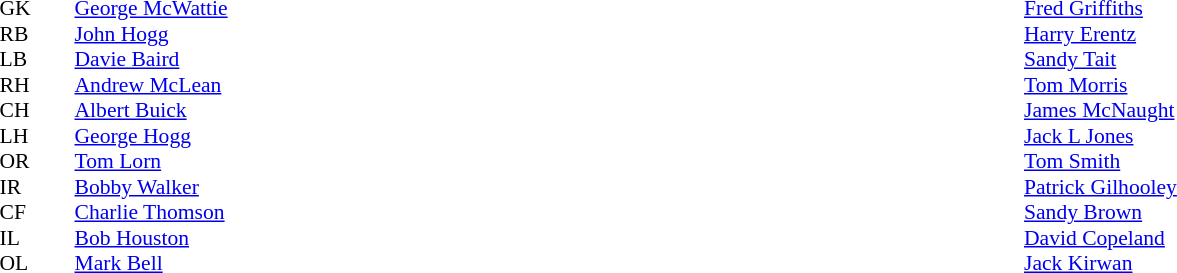<table width="100%">
<tr>
<td valign="top" width="50%"><br><table style="font-size: 90%" cellspacing="0" cellpadding="0">
<tr>
<th width="25"></th>
<th width="25"></th>
</tr>
<tr>
<td>GK</td>
<td></td>
<td><a href='#'>George McWattie</a></td>
</tr>
<tr>
<td>RB</td>
<td></td>
<td><a href='#'>John Hogg</a></td>
</tr>
<tr>
<td>LB</td>
<td></td>
<td><a href='#'>Davie Baird</a></td>
</tr>
<tr>
<td>RH</td>
<td></td>
<td><a href='#'>Andrew McLean</a></td>
</tr>
<tr>
<td>CH</td>
<td></td>
<td><a href='#'>Albert Buick</a></td>
</tr>
<tr>
<td>LH</td>
<td></td>
<td><a href='#'>George Hogg</a></td>
</tr>
<tr>
<td>OR</td>
<td></td>
<td><a href='#'>Tom Lorn</a></td>
</tr>
<tr>
<td>IR</td>
<td></td>
<td><a href='#'>Bobby Walker</a></td>
</tr>
<tr>
<td>CF</td>
<td></td>
<td><a href='#'>Charlie Thomson</a></td>
</tr>
<tr>
<td>IL</td>
<td></td>
<td><a href='#'>Bob Houston</a></td>
</tr>
<tr>
<td>OL</td>
<td></td>
<td><a href='#'>Mark Bell</a></td>
</tr>
</table>
</td>
<td valign="top"></td>
<td valign="top" width="50%"><br><table style="font-size: 90%" cellspacing="0" cellpadding="0">
<tr>
<th width="25"></th>
<th width="25"></th>
</tr>
<tr>
<td></td>
<td><strong> </strong></td>
<td><a href='#'>Fred Griffiths</a></td>
</tr>
<tr>
<td></td>
<td><strong> </strong></td>
<td><a href='#'>Harry Erentz</a></td>
</tr>
<tr>
<td></td>
<td><strong> </strong></td>
<td><a href='#'>Sandy Tait</a></td>
</tr>
<tr>
<td></td>
<td><strong> </strong></td>
<td><a href='#'>Tom Morris</a></td>
</tr>
<tr>
<td></td>
<td><strong> </strong></td>
<td><a href='#'>James McNaught</a></td>
</tr>
<tr>
<td></td>
<td><strong> </strong></td>
<td><a href='#'>Jack L Jones</a></td>
</tr>
<tr>
<td></td>
<td><strong> </strong></td>
<td><a href='#'>Tom Smith</a></td>
</tr>
<tr>
<td></td>
<td><strong> </strong></td>
<td><a href='#'>Patrick Gilhooley</a></td>
</tr>
<tr>
<td></td>
<td><strong> </strong></td>
<td><a href='#'>Sandy Brown</a></td>
</tr>
<tr>
<td></td>
<td><strong> </strong></td>
<td><a href='#'>David Copeland</a></td>
</tr>
<tr>
<td></td>
<td><strong> </strong></td>
<td><a href='#'>Jack Kirwan</a></td>
</tr>
</table>
</td>
</tr>
</table>
